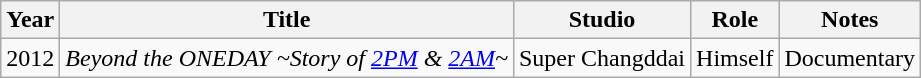<table class="wikitable">
<tr>
<th>Year</th>
<th>Title</th>
<th>Studio</th>
<th>Role</th>
<th>Notes</th>
</tr>
<tr>
<td>2012</td>
<td><em>Beyond the ONEDAY ~Story of <a href='#'>2PM</a> & <a href='#'>2AM</a>~</em></td>
<td>Super Changddai</td>
<td>Himself</td>
<td>Documentary</td>
</tr>
</table>
